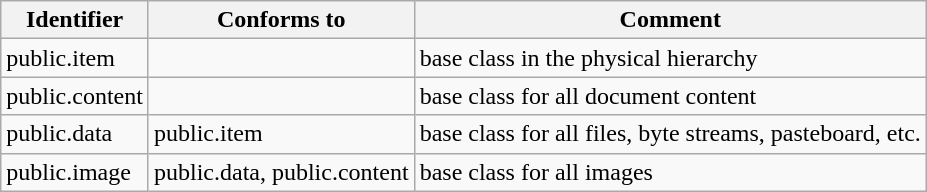<table class="wikitable sortable">
<tr>
<th>Identifier</th>
<th>Conforms to</th>
<th>Comment</th>
</tr>
<tr>
<td>public.item</td>
<td></td>
<td>base class in the physical hierarchy</td>
</tr>
<tr>
<td>public.content</td>
<td></td>
<td>base class for all document content</td>
</tr>
<tr>
<td>public.data</td>
<td>public.item</td>
<td>base class for all files, byte streams, pasteboard, etc.</td>
</tr>
<tr>
<td>public.image</td>
<td>public.data, public.content</td>
<td>base class for all images</td>
</tr>
</table>
